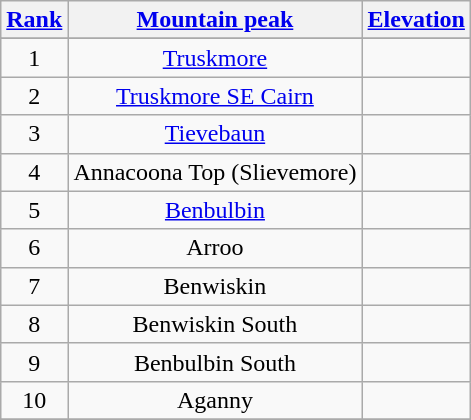<table class="wikitable sortable" style="text-align:center;">
<tr>
<th><a href='#'>Rank</a></th>
<th><a href='#'>Mountain peak</a></th>
<th><a href='#'>Elevation</a></th>
</tr>
<tr>
</tr>
<tr valign="left">
</tr>
<tr>
<td>1</td>
<td><a href='#'>Truskmore</a></td>
<td></td>
</tr>
<tr>
<td>2</td>
<td><a href='#'>Truskmore SE Cairn</a></td>
<td></td>
</tr>
<tr>
<td>3</td>
<td><a href='#'>Tievebaun</a></td>
<td></td>
</tr>
<tr>
<td>4</td>
<td>Annacoona Top (Slievemore)</td>
<td></td>
</tr>
<tr>
<td>5</td>
<td><a href='#'>Benbulbin</a></td>
<td></td>
</tr>
<tr>
<td>6</td>
<td>Arroo</td>
<td></td>
</tr>
<tr>
<td>7</td>
<td>Benwiskin</td>
<td></td>
</tr>
<tr>
<td>8</td>
<td>Benwiskin South</td>
<td></td>
</tr>
<tr>
<td>9</td>
<td>Benbulbin South</td>
<td></td>
</tr>
<tr>
<td>10</td>
<td>Aganny</td>
<td></td>
</tr>
<tr>
</tr>
</table>
